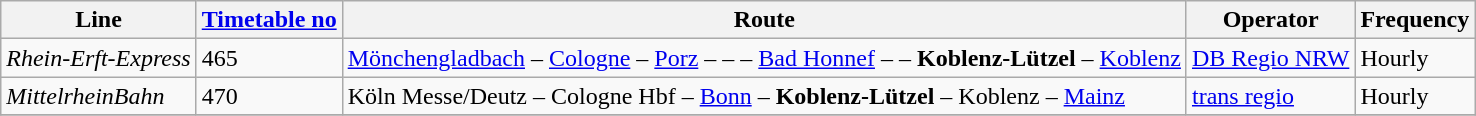<table class="wikitable">
<tr>
<th>Line</th>
<th><a href='#'>Timetable no</a></th>
<th>Route</th>
<th>Operator</th>
<th>Frequency</th>
</tr>
<tr>
<td> <em>Rhein-Erft-Express</em></td>
<td>465 <small></small></td>
<td><a href='#'>Mönchengladbach</a> – <a href='#'>Cologne</a> – <a href='#'>Porz</a> –  –  – <a href='#'>Bad Honnef</a> –  – <strong>Koblenz-Lützel</strong> – <a href='#'>Koblenz</a></td>
<td><a href='#'>DB Regio NRW</a></td>
<td>Hourly</td>
</tr>
<tr>
<td> <em>MittelrheinBahn</em></td>
<td>470 <small></small></td>
<td>Köln Messe/Deutz – Cologne Hbf – <a href='#'>Bonn</a> – <strong>Koblenz-Lützel</strong> – Koblenz – <a href='#'>Mainz</a></td>
<td><a href='#'>trans regio</a></td>
<td>Hourly</td>
</tr>
<tr>
</tr>
</table>
